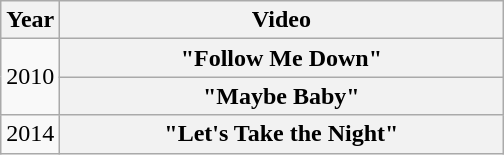<table class="wikitable plainrowheaders">
<tr>
<th>Year</th>
<th style="width:18em;">Video</th>
</tr>
<tr>
<td rowspan="2">2010</td>
<th scope="row">"Follow Me Down"</th>
</tr>
<tr>
<th scope="row">"Maybe Baby"</th>
</tr>
<tr>
<td>2014</td>
<th scope="row">"Let's Take the Night"</th>
</tr>
</table>
